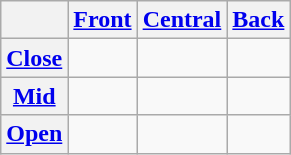<table class="wikitable" style=text-align:center>
<tr>
<th></th>
<th><a href='#'>Front</a></th>
<th><a href='#'>Central</a></th>
<th><a href='#'>Back</a></th>
</tr>
<tr>
<th><a href='#'>Close</a></th>
<td></td>
<td></td>
<td> </td>
</tr>
<tr>
<th><a href='#'>Mid</a></th>
<td></td>
<td></td>
<td></td>
</tr>
<tr>
<th><a href='#'>Open</a></th>
<td></td>
<td> </td>
<td></td>
</tr>
</table>
